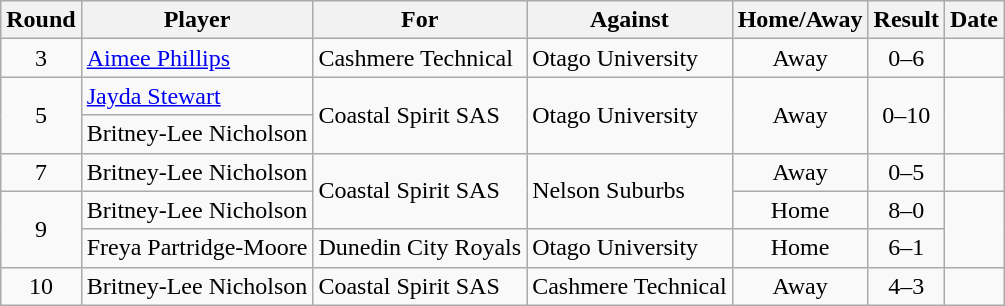<table class="wikitable">
<tr>
<th>Round</th>
<th>Player</th>
<th>For</th>
<th>Against</th>
<th>Home/Away</th>
<th style="text-align:center">Result</th>
<th>Date</th>
</tr>
<tr>
<td style="text-align:center">3</td>
<td><a href='#'>Aimee Phillips</a></td>
<td>Cashmere Technical</td>
<td>Otago University</td>
<td style="text-align:center">Away</td>
<td style="text-align:center">0–6</td>
<td></td>
</tr>
<tr>
<td style="text-align:center" rowspan=2>5</td>
<td><a href='#'>Jayda Stewart</a></td>
<td rowspan=2>Coastal Spirit SAS</td>
<td rowspan=2>Otago University</td>
<td style="text-align:center" rowspan=2>Away</td>
<td style="text-align:center" rowspan=2>0–10</td>
<td rowspan=2></td>
</tr>
<tr>
<td>Britney-Lee Nicholson</td>
</tr>
<tr>
<td style="text-align:center">7</td>
<td>Britney-Lee Nicholson</td>
<td rowspan=2>Coastal Spirit SAS</td>
<td rowspan=2>Nelson Suburbs</td>
<td style="text-align:center">Away</td>
<td style="text-align:center">0–5</td>
<td></td>
</tr>
<tr>
<td style="text-align:center" rowspan=2>9</td>
<td>Britney-Lee Nicholson</td>
<td style="text-align:center">Home</td>
<td style="text-align:center">8–0</td>
<td rowspan=2></td>
</tr>
<tr>
<td>Freya Partridge-Moore</td>
<td>Dunedin City Royals</td>
<td>Otago University</td>
<td style="text-align:center">Home</td>
<td style="text-align:center">6–1</td>
</tr>
<tr>
<td style="text-align:center">10</td>
<td>Britney-Lee Nicholson</td>
<td>Coastal Spirit SAS</td>
<td>Cashmere Technical</td>
<td style="text-align:center">Away</td>
<td style="text-align:center">4–3</td>
<td></td>
</tr>
</table>
